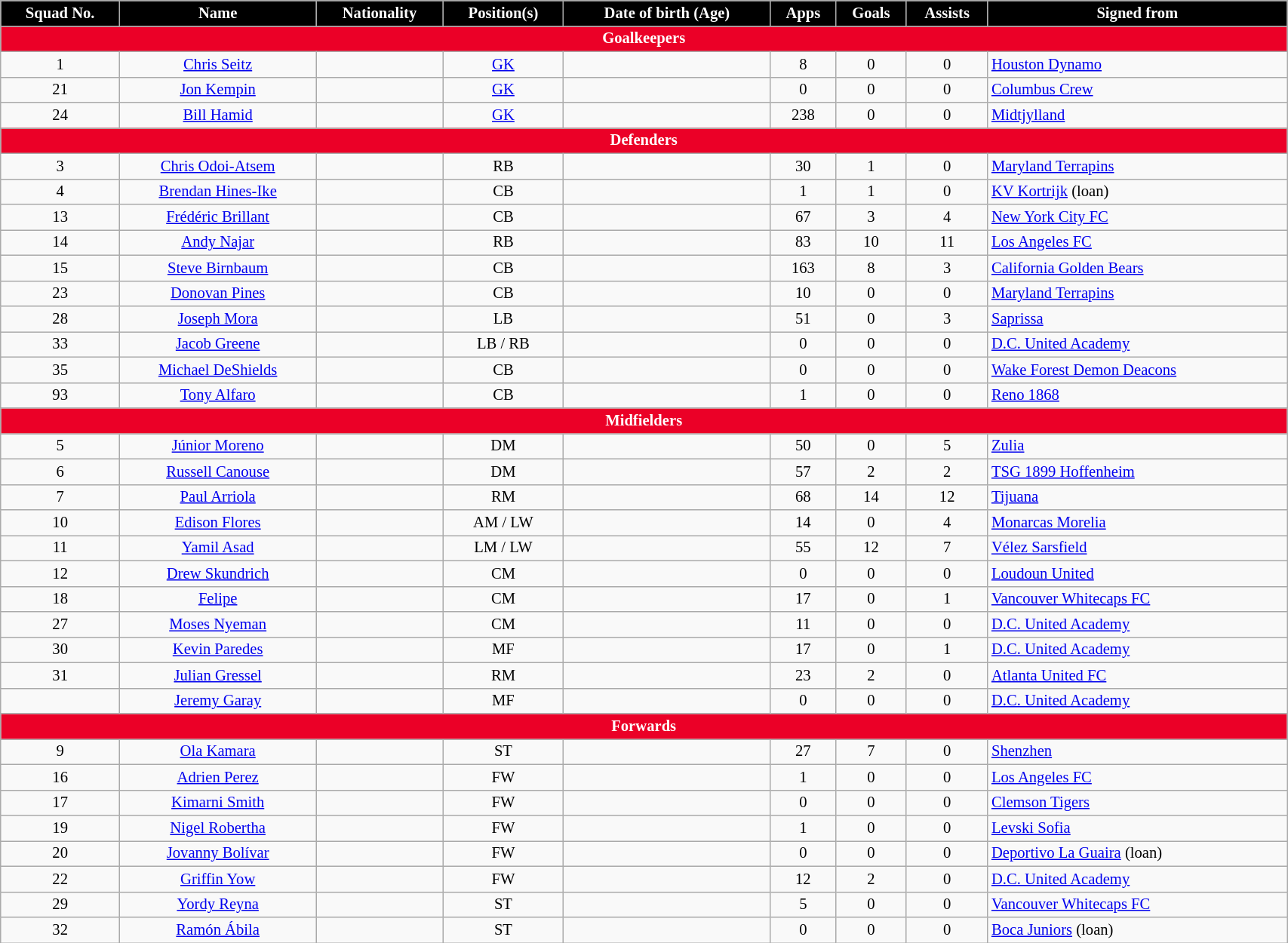<table class="wikitable" style="text-align:center; font-size:86%; width:90%;">
<tr>
<th style="background:#000000; color:white; text-align:center;">Squad No.</th>
<th style="background:#000000; color:white; text-align:center;">Name</th>
<th style="background:#000000; color:white; text-align:center;">Nationality</th>
<th style="background:#000000; color:white; text-align:center;">Position(s)</th>
<th style="background:#000000; color:white; text-align:center;">Date of birth (Age)</th>
<th style="background:#000000; color:white; text-align:center;">Apps</th>
<th style="background:#000000; color:white; text-align:center;">Goals</th>
<th style="background:#000000; color:white; text-align:center;">Assists</th>
<th style="background:#000000; color:white; text-align:center;">Signed from</th>
</tr>
<tr>
<th colspan="9" style="background:#EB0027; color:white; text-align:center"><strong>Goalkeepers</strong></th>
</tr>
<tr>
<td>1</td>
<td><a href='#'>Chris Seitz</a></td>
<td></td>
<td><a href='#'>GK</a></td>
<td></td>
<td>8</td>
<td>0</td>
<td>0</td>
<td align="left"> <a href='#'>Houston Dynamo</a></td>
</tr>
<tr>
<td>21</td>
<td><a href='#'>Jon Kempin</a></td>
<td></td>
<td><a href='#'>GK</a></td>
<td></td>
<td>0</td>
<td>0</td>
<td>0</td>
<td align="left"> <a href='#'>Columbus Crew</a></td>
</tr>
<tr>
<td>24</td>
<td><a href='#'>Bill Hamid</a></td>
<td></td>
<td><a href='#'>GK</a></td>
<td></td>
<td>238</td>
<td>0</td>
<td>0</td>
<td align="left"> <a href='#'>Midtjylland</a></td>
</tr>
<tr>
<th colspan="9" style="background:#EB0027; color:white; text-align:center"><strong>Defenders</strong></th>
</tr>
<tr>
<td>3</td>
<td><a href='#'>Chris Odoi-Atsem</a></td>
<td></td>
<td>RB</td>
<td></td>
<td>30</td>
<td>1</td>
<td>0</td>
<td align="left"> <a href='#'>Maryland Terrapins</a></td>
</tr>
<tr>
<td>4</td>
<td><a href='#'>Brendan Hines-Ike</a></td>
<td></td>
<td>CB</td>
<td></td>
<td>1</td>
<td>1</td>
<td>0</td>
<td align="left"> <a href='#'>KV Kortrijk</a> (loan)</td>
</tr>
<tr>
<td>13</td>
<td><a href='#'>Frédéric Brillant</a></td>
<td></td>
<td>CB</td>
<td></td>
<td>67</td>
<td>3</td>
<td>4</td>
<td align="left"> <a href='#'>New York City FC</a></td>
</tr>
<tr>
<td>14</td>
<td><a href='#'>Andy Najar</a></td>
<td></td>
<td>RB</td>
<td></td>
<td>83</td>
<td>10</td>
<td>11</td>
<td align="left"> <a href='#'>Los Angeles FC</a></td>
</tr>
<tr>
<td>15</td>
<td><a href='#'>Steve Birnbaum</a></td>
<td></td>
<td>CB</td>
<td></td>
<td>163</td>
<td>8</td>
<td>3</td>
<td align="left"> <a href='#'>California Golden Bears</a></td>
</tr>
<tr>
<td>23</td>
<td><a href='#'>Donovan Pines</a></td>
<td></td>
<td>CB</td>
<td></td>
<td>10</td>
<td>0</td>
<td>0</td>
<td align="left"> <a href='#'>Maryland Terrapins</a></td>
</tr>
<tr>
<td>28</td>
<td><a href='#'>Joseph Mora</a></td>
<td></td>
<td>LB</td>
<td></td>
<td>51</td>
<td>0</td>
<td>3</td>
<td align="left"> <a href='#'>Saprissa</a></td>
</tr>
<tr>
<td>33</td>
<td><a href='#'>Jacob Greene</a></td>
<td></td>
<td>LB / RB</td>
<td></td>
<td>0</td>
<td>0</td>
<td>0</td>
<td align="left"> <a href='#'>D.C. United Academy</a></td>
</tr>
<tr>
<td>35</td>
<td><a href='#'>Michael DeShields</a></td>
<td></td>
<td>CB</td>
<td></td>
<td>0</td>
<td>0</td>
<td>0</td>
<td align="left"> <a href='#'>Wake Forest Demon Deacons</a></td>
</tr>
<tr>
<td>93</td>
<td><a href='#'>Tony Alfaro</a></td>
<td></td>
<td>CB</td>
<td></td>
<td>1</td>
<td>0</td>
<td>0</td>
<td align="left"> <a href='#'>Reno 1868</a></td>
</tr>
<tr>
<th colspan="9" style="background:#EB0027; color:white; text-align:center"><strong>Midfielders</strong></th>
</tr>
<tr>
<td>5</td>
<td><a href='#'>Júnior Moreno</a></td>
<td></td>
<td>DM</td>
<td></td>
<td>50</td>
<td>0</td>
<td>5</td>
<td align="left"> <a href='#'>Zulia</a></td>
</tr>
<tr>
<td>6</td>
<td><a href='#'>Russell Canouse</a></td>
<td></td>
<td>DM</td>
<td></td>
<td>57</td>
<td>2</td>
<td>2</td>
<td align="left"> <a href='#'>TSG 1899 Hoffenheim</a></td>
</tr>
<tr>
<td>7</td>
<td><a href='#'>Paul Arriola</a></td>
<td></td>
<td>RM</td>
<td></td>
<td>68</td>
<td>14</td>
<td>12</td>
<td align="left"> <a href='#'>Tijuana</a></td>
</tr>
<tr>
<td>10</td>
<td><a href='#'>Edison Flores</a></td>
<td></td>
<td>AM / LW</td>
<td></td>
<td>14</td>
<td>0</td>
<td>4</td>
<td align="left"> <a href='#'>Monarcas Morelia</a></td>
</tr>
<tr>
<td>11</td>
<td><a href='#'>Yamil Asad</a></td>
<td></td>
<td>LM / LW</td>
<td></td>
<td>55</td>
<td>12</td>
<td>7</td>
<td align="left"> <a href='#'>Vélez Sarsfield</a></td>
</tr>
<tr>
<td>12</td>
<td><a href='#'>Drew Skundrich</a></td>
<td></td>
<td>CM</td>
<td></td>
<td>0</td>
<td>0</td>
<td>0</td>
<td align="left"> <a href='#'>Loudoun United</a></td>
</tr>
<tr>
<td>18</td>
<td><a href='#'>Felipe</a></td>
<td></td>
<td>CM</td>
<td></td>
<td>17</td>
<td>0</td>
<td>1</td>
<td align="left"> <a href='#'>Vancouver Whitecaps FC</a></td>
</tr>
<tr>
<td>27</td>
<td><a href='#'>Moses Nyeman</a></td>
<td></td>
<td>CM</td>
<td></td>
<td>11</td>
<td>0</td>
<td>0</td>
<td align="left"> <a href='#'>D.C. United Academy</a></td>
</tr>
<tr>
<td>30</td>
<td><a href='#'>Kevin Paredes</a></td>
<td></td>
<td>MF</td>
<td></td>
<td>17</td>
<td>0</td>
<td>1</td>
<td align="left"> <a href='#'>D.C. United Academy</a></td>
</tr>
<tr>
<td>31</td>
<td><a href='#'>Julian Gressel</a></td>
<td></td>
<td>RM</td>
<td></td>
<td>23</td>
<td>2</td>
<td>0</td>
<td align="left"> <a href='#'>Atlanta United FC</a></td>
</tr>
<tr>
<td></td>
<td><a href='#'>Jeremy Garay</a></td>
<td></td>
<td>MF</td>
<td></td>
<td>0</td>
<td>0</td>
<td>0</td>
<td align="left"> <a href='#'>D.C. United Academy</a></td>
</tr>
<tr>
<th colspan="9" style="background:#EB0027; color:white; text-align:center"><strong>Forwards</strong></th>
</tr>
<tr>
<td>9</td>
<td><a href='#'>Ola Kamara</a></td>
<td></td>
<td>ST</td>
<td></td>
<td>27</td>
<td>7</td>
<td>0</td>
<td align="left"> <a href='#'>Shenzhen</a></td>
</tr>
<tr>
<td>16</td>
<td><a href='#'>Adrien Perez</a></td>
<td></td>
<td>FW</td>
<td></td>
<td>1</td>
<td>0</td>
<td>0</td>
<td align="left"> <a href='#'>Los Angeles FC</a></td>
</tr>
<tr>
<td>17</td>
<td><a href='#'>Kimarni Smith</a></td>
<td></td>
<td>FW</td>
<td></td>
<td>0</td>
<td>0</td>
<td>0</td>
<td align="left"> <a href='#'>Clemson Tigers</a></td>
</tr>
<tr>
<td>19</td>
<td><a href='#'>Nigel Robertha</a></td>
<td></td>
<td>FW</td>
<td></td>
<td>1</td>
<td>0</td>
<td>0</td>
<td align="left"> <a href='#'>Levski Sofia</a></td>
</tr>
<tr>
<td>20</td>
<td><a href='#'>Jovanny Bolívar</a></td>
<td></td>
<td>FW</td>
<td></td>
<td>0</td>
<td>0</td>
<td>0</td>
<td align="left"> <a href='#'>Deportivo La Guaira</a> (loan)</td>
</tr>
<tr>
<td>22</td>
<td><a href='#'>Griffin Yow</a></td>
<td></td>
<td>FW</td>
<td></td>
<td>12</td>
<td>2</td>
<td>0</td>
<td align="left"> <a href='#'>D.C. United Academy</a></td>
</tr>
<tr>
<td>29</td>
<td><a href='#'>Yordy Reyna</a></td>
<td></td>
<td>ST</td>
<td></td>
<td>5</td>
<td>0</td>
<td>0</td>
<td align="left"> <a href='#'>Vancouver Whitecaps FC</a></td>
</tr>
<tr>
<td>32</td>
<td><a href='#'>Ramón Ábila</a></td>
<td></td>
<td>ST</td>
<td></td>
<td>0</td>
<td>0</td>
<td>0</td>
<td align="left"> <a href='#'>Boca Juniors</a> (loan)</td>
</tr>
</table>
